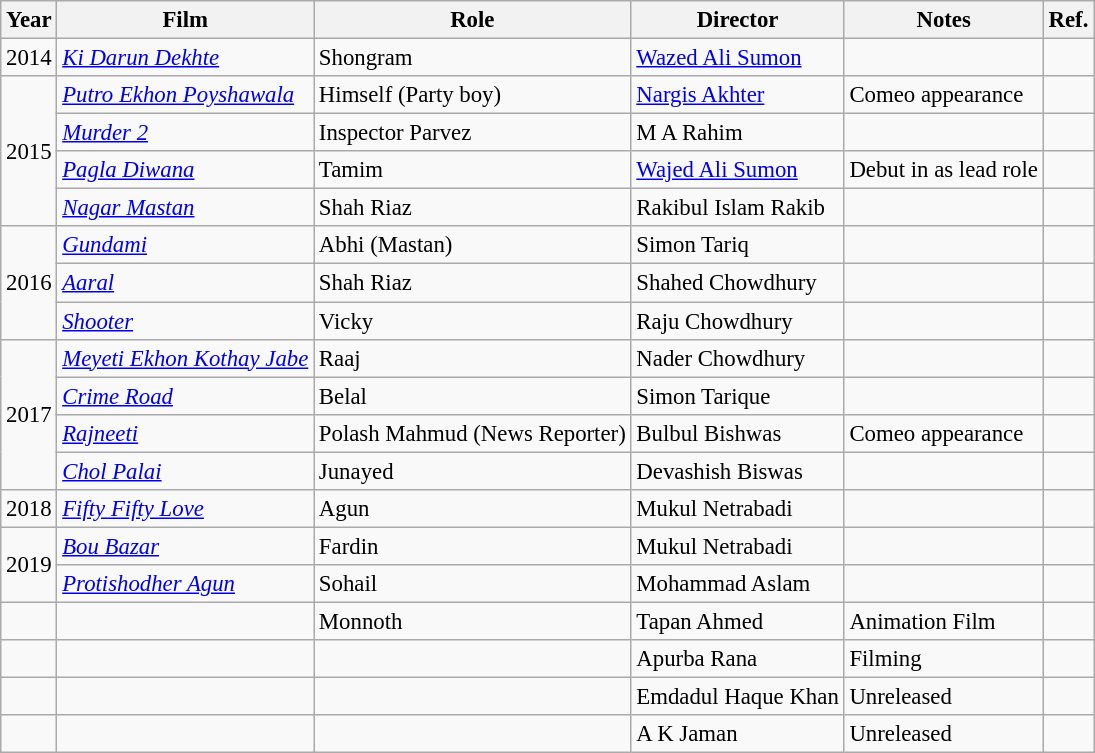<table class="wikitable sortable" style="font-size: 95%;">
<tr>
<th>Year</th>
<th>Film</th>
<th>Role</th>
<th>Director</th>
<th>Notes</th>
<th>Ref.</th>
</tr>
<tr>
<td>2014</td>
<td><em><a href='#'>Ki Darun Dekhte</a></em></td>
<td>Shongram</td>
<td><a href='#'>Wazed Ali Sumon</a></td>
<td></td>
<td></td>
</tr>
<tr>
<td rowspan="4">2015</td>
<td><em><a href='#'>Putro Ekhon Poyshawala</a></em></td>
<td>Himself (Party boy)</td>
<td><a href='#'>Nargis Akhter</a></td>
<td>Comeo appearance</td>
<td></td>
</tr>
<tr>
<td><em><a href='#'>Murder 2</a></em></td>
<td>Inspector Parvez</td>
<td>M A Rahim</td>
<td></td>
<td></td>
</tr>
<tr>
<td><em><a href='#'>Pagla Diwana</a></em></td>
<td>Tamim</td>
<td><a href='#'>Wajed Ali Sumon</a></td>
<td>Debut in as lead role</td>
<td></td>
</tr>
<tr>
<td><em><a href='#'>Nagar Mastan</a></em></td>
<td>Shah Riaz</td>
<td>Rakibul Islam Rakib</td>
<td></td>
<td></td>
</tr>
<tr>
<td rowspan="3">2016</td>
<td><em><a href='#'>Gundami</a></em></td>
<td>Abhi (Mastan)</td>
<td>Simon Tariq</td>
<td></td>
<td></td>
</tr>
<tr>
<td><em><a href='#'>Aaral</a></em></td>
<td>Shah Riaz</td>
<td>Shahed Chowdhury</td>
<td></td>
<td></td>
</tr>
<tr>
<td><em><a href='#'>Shooter</a></em></td>
<td>Vicky</td>
<td>Raju Chowdhury</td>
<td></td>
<td></td>
</tr>
<tr>
<td rowspan="4">2017</td>
<td><em><a href='#'>Meyeti Ekhon Kothay Jabe</a></em></td>
<td>Raaj</td>
<td>Nader Chowdhury</td>
<td></td>
<td></td>
</tr>
<tr>
<td><em><a href='#'>Crime Road</a></em></td>
<td>Belal</td>
<td>Simon Tarique</td>
<td></td>
<td></td>
</tr>
<tr>
<td><em><a href='#'>Rajneeti</a></em></td>
<td>Polash Mahmud (News Reporter)</td>
<td>Bulbul Bishwas</td>
<td>Comeo appearance</td>
<td></td>
</tr>
<tr>
<td><em><a href='#'>Chol Palai</a></em></td>
<td>Junayed</td>
<td>Devashish Biswas</td>
<td></td>
<td></td>
</tr>
<tr>
<td>2018</td>
<td><em><a href='#'>Fifty Fifty Love</a></em></td>
<td>Agun</td>
<td>Mukul Netrabadi</td>
<td></td>
<td></td>
</tr>
<tr>
<td rowspan="2">2019</td>
<td><em><a href='#'>Bou Bazar</a></em></td>
<td>Fardin</td>
<td>Mukul Netrabadi</td>
<td></td>
<td></td>
</tr>
<tr>
<td><em><a href='#'>Protishodher Agun</a></em></td>
<td>Sohail</td>
<td>Mohammad Aslam</td>
<td></td>
<td></td>
</tr>
<tr>
<td></td>
<td></td>
<td>Monnoth</td>
<td>Tapan Ahmed</td>
<td>Animation Film</td>
<td></td>
</tr>
<tr>
<td></td>
<td></td>
<td></td>
<td>Apurba Rana</td>
<td>Filming</td>
<td></td>
</tr>
<tr>
<td></td>
<td></td>
<td></td>
<td>Emdadul Haque Khan</td>
<td>Unreleased</td>
<td></td>
</tr>
<tr>
<td></td>
<td></td>
<td></td>
<td>A K Jaman</td>
<td>Unreleased</td>
<td></td>
</tr>
</table>
